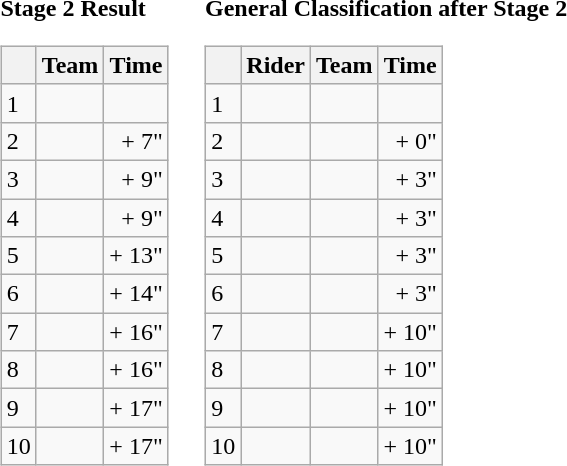<table>
<tr>
<td><strong>Stage 2 Result</strong><br><table class="wikitable">
<tr>
<th></th>
<th>Team</th>
<th>Time</th>
</tr>
<tr>
<td>1</td>
<td></td>
<td align="right"></td>
</tr>
<tr>
<td>2</td>
<td></td>
<td align="right">+ 7"</td>
</tr>
<tr>
<td>3</td>
<td></td>
<td align="right">+ 9"</td>
</tr>
<tr>
<td>4</td>
<td></td>
<td align="right">+ 9"</td>
</tr>
<tr>
<td>5</td>
<td></td>
<td align="right">+ 13"</td>
</tr>
<tr>
<td>6</td>
<td></td>
<td align="right">+ 14"</td>
</tr>
<tr>
<td>7</td>
<td></td>
<td align="right">+ 16"</td>
</tr>
<tr>
<td>8</td>
<td></td>
<td align="right">+ 16"</td>
</tr>
<tr>
<td>9</td>
<td></td>
<td align="right">+ 17"</td>
</tr>
<tr>
<td>10</td>
<td></td>
<td align="right">+ 17"</td>
</tr>
</table>
</td>
<td></td>
<td><strong>General Classification after Stage 2</strong><br><table class="wikitable">
<tr>
<th></th>
<th>Rider</th>
<th>Team</th>
<th>Time</th>
</tr>
<tr>
<td>1</td>
<td> </td>
<td></td>
<td align="right"></td>
</tr>
<tr>
<td>2</td>
<td></td>
<td></td>
<td align="right">+ 0"</td>
</tr>
<tr>
<td>3</td>
<td></td>
<td></td>
<td align="right">+ 3"</td>
</tr>
<tr>
<td>4</td>
<td> </td>
<td></td>
<td align="right">+ 3"</td>
</tr>
<tr>
<td>5</td>
<td></td>
<td></td>
<td align="right">+ 3"</td>
</tr>
<tr>
<td>6</td>
<td></td>
<td></td>
<td align="right">+ 3"</td>
</tr>
<tr>
<td>7</td>
<td></td>
<td></td>
<td align="right">+ 10"</td>
</tr>
<tr>
<td>8</td>
<td></td>
<td></td>
<td align="right">+ 10"</td>
</tr>
<tr>
<td>9</td>
<td></td>
<td></td>
<td align="right">+ 10"</td>
</tr>
<tr>
<td>10</td>
<td></td>
<td></td>
<td align="right">+ 10"</td>
</tr>
</table>
</td>
</tr>
</table>
